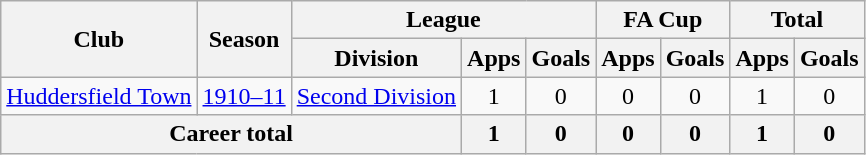<table class="wikitable" style="text-align:center">
<tr>
<th rowspan="2">Club</th>
<th rowspan="2">Season</th>
<th colspan="3">League</th>
<th colspan="2">FA Cup</th>
<th colspan="2">Total</th>
</tr>
<tr>
<th>Division</th>
<th>Apps</th>
<th>Goals</th>
<th>Apps</th>
<th>Goals</th>
<th>Apps</th>
<th>Goals</th>
</tr>
<tr>
<td><a href='#'>Huddersfield Town</a></td>
<td><a href='#'>1910–11</a></td>
<td><a href='#'>Second Division</a></td>
<td>1</td>
<td>0</td>
<td>0</td>
<td>0</td>
<td>1</td>
<td>0</td>
</tr>
<tr>
<th colspan="3">Career total</th>
<th>1</th>
<th>0</th>
<th>0</th>
<th>0</th>
<th>1</th>
<th>0</th>
</tr>
</table>
